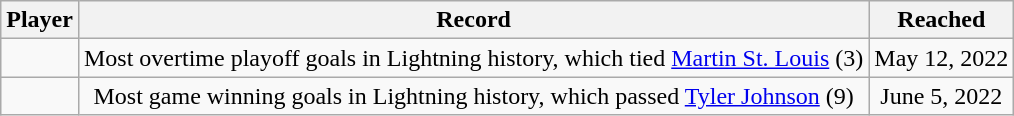<table class="wikitable sortable" style="text-align:center;">
<tr>
<th>Player</th>
<th>Record</th>
<th>Reached</th>
</tr>
<tr>
<td></td>
<td>Most overtime playoff goals in Lightning history, which tied <a href='#'>Martin St. Louis</a> (3)</td>
<td>May 12, 2022</td>
</tr>
<tr>
<td></td>
<td>Most game winning goals in Lightning history, which passed <a href='#'>Tyler Johnson</a> (9)</td>
<td>June 5, 2022</td>
</tr>
</table>
